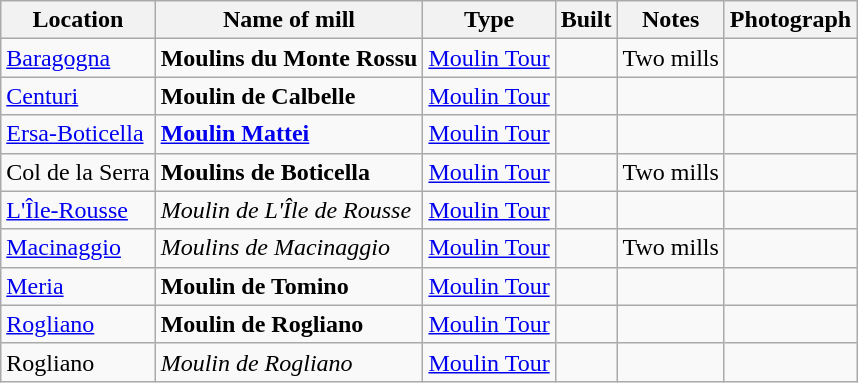<table class="wikitable">
<tr>
<th>Location</th>
<th>Name of mill</th>
<th>Type</th>
<th>Built</th>
<th>Notes</th>
<th>Photograph</th>
</tr>
<tr>
<td><a href='#'>Baragogna</a></td>
<td><strong>Moulins du Monte Rossu</strong></td>
<td><a href='#'>Moulin Tour</a></td>
<td></td>
<td>Two mills<br> </td>
<td></td>
</tr>
<tr>
<td><a href='#'>Centuri</a></td>
<td><strong>Moulin de Calbelle</strong></td>
<td><a href='#'>Moulin Tour</a></td>
<td></td>
<td> </td>
<td></td>
</tr>
<tr>
<td><a href='#'>Ersa-Boticella</a></td>
<td><strong><a href='#'>Moulin Mattei</a></strong></td>
<td><a href='#'>Moulin Tour</a></td>
<td></td>
<td> </td>
<td></td>
</tr>
<tr>
<td>Col de la Serra</td>
<td><strong>Moulins de Boticella</strong></td>
<td><a href='#'>Moulin Tour</a></td>
<td></td>
<td>Two mills<br> </td>
<td></td>
</tr>
<tr>
<td><a href='#'>L'Île-Rousse</a></td>
<td><em>Moulin de L'Île de Rousse</em></td>
<td><a href='#'>Moulin Tour</a></td>
<td></td>
<td> </td>
<td></td>
</tr>
<tr>
<td><a href='#'>Macinaggio</a></td>
<td><em>Moulins de Macinaggio</em></td>
<td><a href='#'>Moulin Tour</a></td>
<td></td>
<td>Two mills<br> </td>
<td></td>
</tr>
<tr>
<td><a href='#'>Meria</a></td>
<td><strong>Moulin de Tomino</strong></td>
<td><a href='#'>Moulin Tour</a></td>
<td></td>
<td> </td>
<td></td>
</tr>
<tr>
<td><a href='#'>Rogliano</a></td>
<td><strong>Moulin de Rogliano</strong></td>
<td><a href='#'>Moulin Tour</a></td>
<td></td>
<td> </td>
<td></td>
</tr>
<tr>
<td>Rogliano</td>
<td><em>Moulin de Rogliano</em></td>
<td><a href='#'>Moulin Tour</a></td>
<td></td>
<td> </td>
<td></td>
</tr>
</table>
